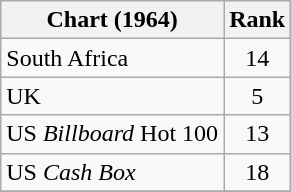<table class="wikitable sortable">
<tr>
<th>Chart (1964)</th>
<th style="text-align:center;">Rank</th>
</tr>
<tr>
<td>South Africa</td>
<td align="center">14</td>
</tr>
<tr>
<td>UK</td>
<td style="text-align:center;">5</td>
</tr>
<tr>
<td>US <em>Billboard</em> Hot 100</td>
<td style="text-align:center;">13</td>
</tr>
<tr>
<td>US <em>Cash Box</em> </td>
<td style="text-align:center;">18</td>
</tr>
<tr>
</tr>
</table>
